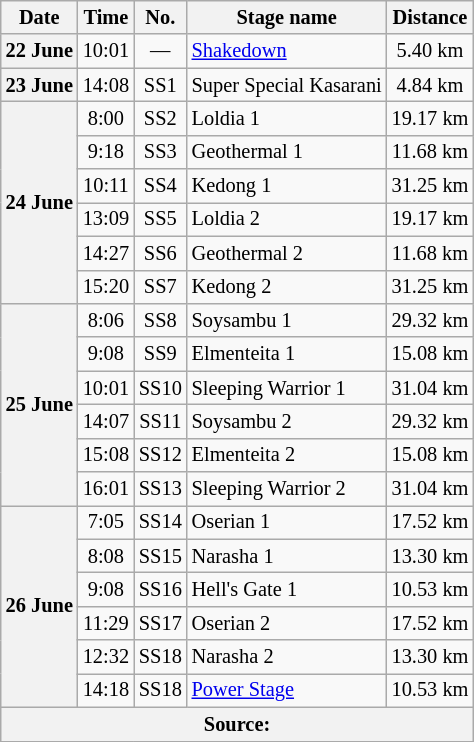<table class="wikitable" style="font-size: 85%;">
<tr>
<th>Date</th>
<th>Time</th>
<th>No.</th>
<th>Stage name</th>
<th>Distance</th>
</tr>
<tr>
<th>22 June</th>
<td align="center">10:01</td>
<td align="center">—</td>
<td><a href='#'>Shakedown</a></td>
<td align="center">5.40 km</td>
</tr>
<tr>
<th>23 June</th>
<td align="center">14:08</td>
<td align="center">SS1</td>
<td>Super Special Kasarani</td>
<td align="center">4.84 km</td>
</tr>
<tr>
<th rowspan="6">24 June</th>
<td align="center">8:00</td>
<td align="center">SS2</td>
<td>Loldia 1</td>
<td align="center">19.17 km</td>
</tr>
<tr>
<td align="center">9:18</td>
<td align="center">SS3</td>
<td>Geothermal 1</td>
<td align="center">11.68 km</td>
</tr>
<tr>
<td align="center">10:11</td>
<td align="center">SS4</td>
<td>Kedong 1</td>
<td align="center">31.25 km</td>
</tr>
<tr>
<td align="center">13:09</td>
<td align="center">SS5</td>
<td>Loldia 2</td>
<td align="center">19.17 km</td>
</tr>
<tr>
<td align="center">14:27</td>
<td align="center">SS6</td>
<td>Geothermal 2</td>
<td align="center">11.68 km</td>
</tr>
<tr>
<td align="center">15:20</td>
<td align="center">SS7</td>
<td>Kedong 2</td>
<td align="center">31.25 km</td>
</tr>
<tr>
<th rowspan="6">25 June</th>
<td align="center">8:06</td>
<td align="center">SS8</td>
<td>Soysambu 1</td>
<td align="center">29.32 km</td>
</tr>
<tr>
<td align="center">9:08</td>
<td align="center">SS9</td>
<td>Elmenteita 1</td>
<td align="center">15.08 km</td>
</tr>
<tr>
<td align="center">10:01</td>
<td align="center">SS10</td>
<td>Sleeping Warrior 1</td>
<td align="center">31.04 km</td>
</tr>
<tr>
<td align="center">14:07</td>
<td align="center">SS11</td>
<td>Soysambu 2</td>
<td align="center">29.32 km</td>
</tr>
<tr>
<td align="center">15:08</td>
<td align="center">SS12</td>
<td>Elmenteita 2</td>
<td align="center">15.08 km</td>
</tr>
<tr>
<td align="center">16:01</td>
<td align="center">SS13</td>
<td>Sleeping Warrior 2</td>
<td align="center">31.04 km</td>
</tr>
<tr>
<th rowspan="6">26 June</th>
<td align="center">7:05</td>
<td align="center">SS14</td>
<td>Oserian 1</td>
<td align="center">17.52 km</td>
</tr>
<tr>
<td align="center">8:08</td>
<td align="center">SS15</td>
<td>Narasha 1</td>
<td align="center">13.30 km</td>
</tr>
<tr>
<td align="center">9:08</td>
<td align="center">SS16</td>
<td>Hell's Gate 1</td>
<td align="center">10.53 km</td>
</tr>
<tr>
<td align="center">11:29</td>
<td align="center">SS17</td>
<td>Oserian 2</td>
<td align="center">17.52 km</td>
</tr>
<tr>
<td align="center">12:32</td>
<td align="center">SS18</td>
<td>Narasha 2</td>
<td align="center">13.30 km</td>
</tr>
<tr>
<td align="center">14:18</td>
<td align="center">SS18</td>
<td><a href='#'>Power Stage</a></td>
<td align="center">10.53 km</td>
</tr>
<tr>
<th colspan="6">Source:</th>
</tr>
<tr>
</tr>
</table>
